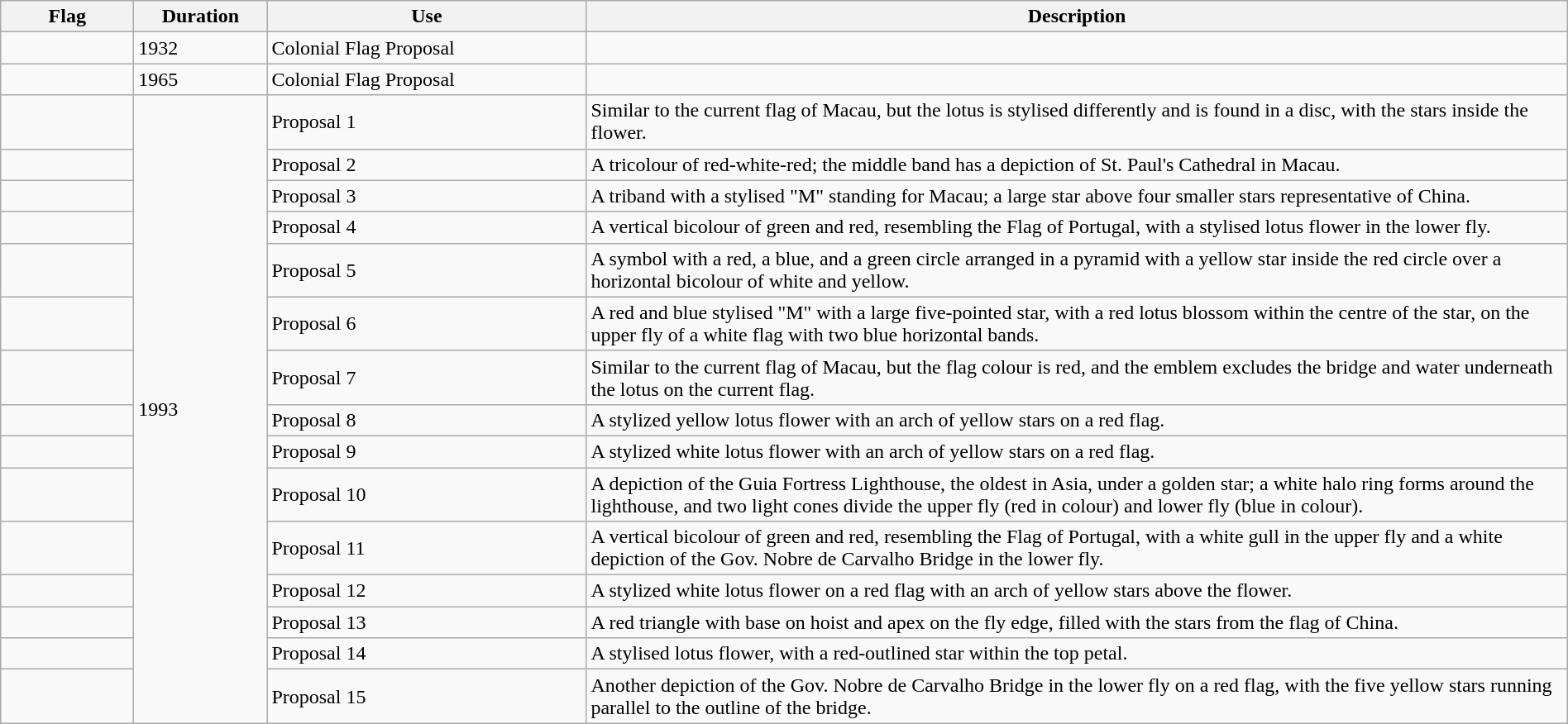<table class="wikitable" width="100%">
<tr>
<th width="100px">Flag</th>
<th width="100px">Duration</th>
<th width="250px">Use</th>
<th style="min-width:250px">Description</th>
</tr>
<tr>
<td></td>
<td>1932</td>
<td>Colonial Flag Proposal</td>
<td></td>
</tr>
<tr>
<td></td>
<td>1965</td>
<td>Colonial Flag Proposal</td>
<td></td>
</tr>
<tr>
<td></td>
<td rowspan="15">1993</td>
<td>Proposal 1</td>
<td>Similar to the current flag of Macau, but the lotus is stylised differently and is found in a disc, with the stars inside the flower.</td>
</tr>
<tr>
<td></td>
<td>Proposal 2</td>
<td>A tricolour of red-white-red; the middle band has a depiction of St. Paul's Cathedral in Macau.</td>
</tr>
<tr>
<td></td>
<td>Proposal 3</td>
<td>A triband with a stylised "M" standing for Macau; a large star above four smaller stars representative of China.</td>
</tr>
<tr>
<td></td>
<td>Proposal 4</td>
<td>A vertical bicolour of green and red, resembling the Flag of Portugal, with a stylised lotus flower in the lower fly.</td>
</tr>
<tr>
<td></td>
<td>Proposal 5</td>
<td>A symbol with a red, a blue, and a green circle arranged in a pyramid with a yellow star inside the red circle over a horizontal bicolour of white and yellow.</td>
</tr>
<tr>
<td></td>
<td>Proposal 6</td>
<td>A red and blue stylised "M" with a large five-pointed star, with a red lotus blossom within the centre of the star, on the upper fly of a white flag with two blue horizontal bands.</td>
</tr>
<tr>
<td></td>
<td>Proposal 7</td>
<td>Similar to the current flag of Macau, but the flag colour is red, and the emblem excludes the bridge and water underneath the lotus on the current flag.</td>
</tr>
<tr>
<td></td>
<td>Proposal 8</td>
<td>A stylized yellow lotus flower with an arch of yellow stars on a red flag.</td>
</tr>
<tr>
<td></td>
<td>Proposal 9</td>
<td>A stylized white lotus flower with an arch of yellow stars on a red flag.</td>
</tr>
<tr>
<td></td>
<td>Proposal 10</td>
<td>A depiction of the Guia Fortress Lighthouse, the oldest in Asia, under a golden star; a white halo ring forms around the lighthouse, and two light cones divide the upper fly (red in colour) and lower fly (blue in colour).</td>
</tr>
<tr>
<td></td>
<td>Proposal 11</td>
<td>A vertical bicolour of green and red, resembling the Flag of Portugal, with a white gull in the upper fly and a white depiction of the Gov. Nobre de Carvalho Bridge in the lower fly.</td>
</tr>
<tr>
<td></td>
<td>Proposal 12</td>
<td>A stylized white lotus flower on a red flag with an arch of yellow stars above the flower.</td>
</tr>
<tr>
<td></td>
<td>Proposal 13</td>
<td>A red triangle with base on hoist and apex on the fly edge, filled with the stars from the flag of China.</td>
</tr>
<tr>
<td></td>
<td>Proposal 14</td>
<td>A stylised lotus flower, with a red-outlined star within the top petal.</td>
</tr>
<tr>
<td></td>
<td>Proposal 15</td>
<td>Another depiction of the Gov. Nobre de Carvalho Bridge in the lower fly on a red flag, with the five yellow stars running parallel to the outline of the bridge.</td>
</tr>
</table>
